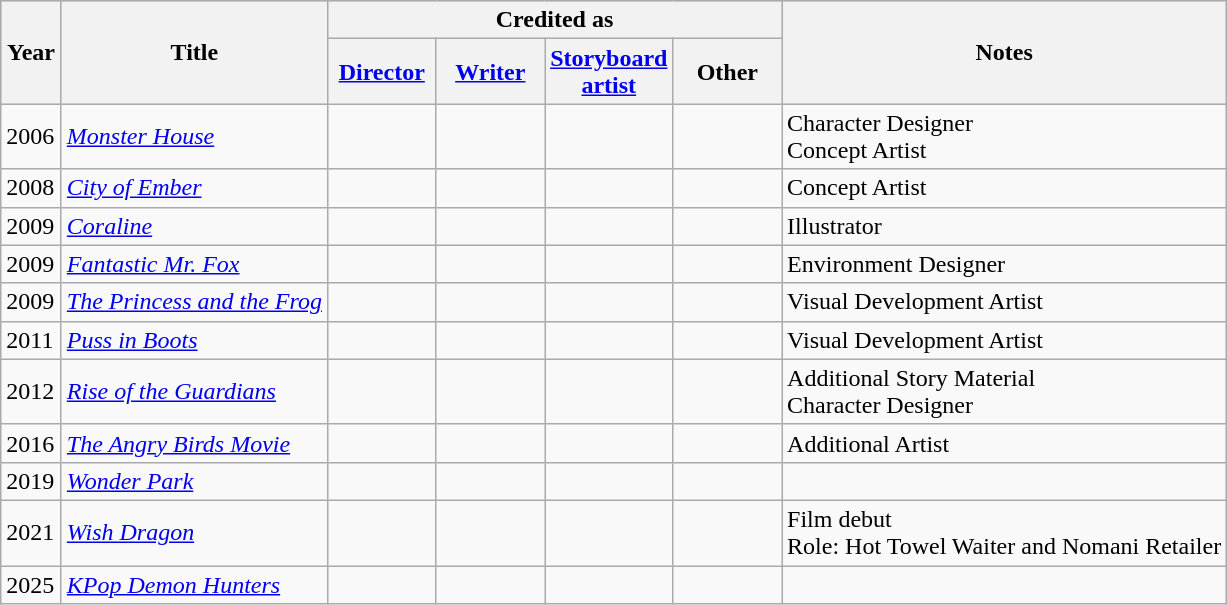<table class="wikitable">
<tr style="background:#ccc; text-align:center;">
<th rowspan="2" style="width:33px;">Year</th>
<th rowspan="2">Title</th>
<th colspan="4">Credited as</th>
<th rowspan="2">Notes</th>
</tr>
<tr>
<th width="65"><a href='#'>Director</a></th>
<th width="65"><a href='#'>Writer</a></th>
<th width="65"><a href='#'>Storyboard artist</a></th>
<th width="65">Other</th>
</tr>
<tr>
<td>2006</td>
<td><em><a href='#'>Monster House</a></em></td>
<td></td>
<td></td>
<td></td>
<td></td>
<td>Character Designer<br>Concept Artist</td>
</tr>
<tr>
<td>2008</td>
<td><em><a href='#'>City of Ember</a></em></td>
<td></td>
<td></td>
<td></td>
<td></td>
<td>Concept Artist</td>
</tr>
<tr>
<td>2009</td>
<td><em><a href='#'>Coraline</a></em></td>
<td></td>
<td></td>
<td></td>
<td></td>
<td>Illustrator</td>
</tr>
<tr>
<td>2009</td>
<td><em><a href='#'>Fantastic Mr. Fox</a></em></td>
<td></td>
<td></td>
<td></td>
<td></td>
<td>Environment Designer</td>
</tr>
<tr>
<td>2009</td>
<td><em><a href='#'>The Princess and the Frog</a></em></td>
<td></td>
<td></td>
<td></td>
<td></td>
<td>Visual Development Artist</td>
</tr>
<tr>
<td>2011</td>
<td><em><a href='#'>Puss in Boots</a></em></td>
<td></td>
<td></td>
<td></td>
<td></td>
<td>Visual Development Artist</td>
</tr>
<tr>
<td>2012</td>
<td><em><a href='#'>Rise of the Guardians</a></em></td>
<td></td>
<td></td>
<td></td>
<td></td>
<td>Additional Story Material<br>Character Designer</td>
</tr>
<tr>
<td>2016</td>
<td><em><a href='#'>The Angry Birds Movie</a></em></td>
<td></td>
<td></td>
<td></td>
<td></td>
<td>Additional Artist</td>
</tr>
<tr>
<td>2019</td>
<td><em><a href='#'>Wonder Park</a></em></td>
<td></td>
<td></td>
<td></td>
<td></td>
<td></td>
</tr>
<tr>
<td>2021</td>
<td><em><a href='#'>Wish Dragon</a></em></td>
<td></td>
<td></td>
<td></td>
<td></td>
<td>Film debut<br>Role: Hot Towel Waiter and Nomani Retailer</td>
</tr>
<tr>
<td>2025</td>
<td><em><a href='#'>KPop Demon Hunters</a></em></td>
<td></td>
<td></td>
<td></td>
<td></td>
<td></td>
</tr>
</table>
